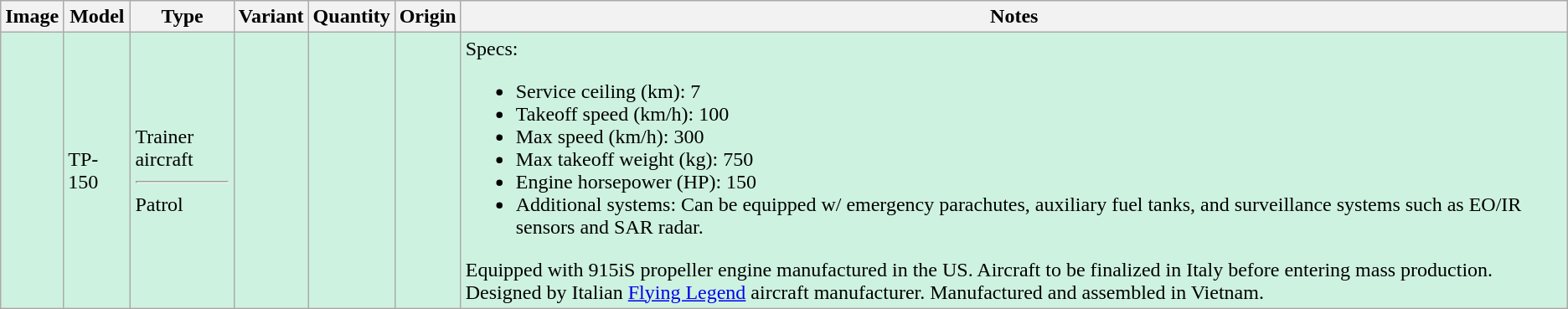<table class="wikitable">
<tr>
<th>Image</th>
<th>Model</th>
<th>Type</th>
<th>Variant</th>
<th>Quantity</th>
<th>Origin</th>
<th>Notes</th>
</tr>
<tr>
<td style="background: #CEF2E0"></td>
<td style="background: #CEF2E0">TP-150 </td>
<td style="background: #CEF2E0">Trainer aircraft<hr>Patrol</td>
<td style="background: #CEF2E0"></td>
<td style="background: #CEF2E0"></td>
<td style="background: #CEF2E0"><br><br></td>
<td style="background: #CEF2E0">Specs:<br><ul><li>Service ceiling (km): 7</li><li>Takeoff speed (km/h): 100</li><li>Max speed (km/h): 300</li><li>Max takeoff weight (kg): 750</li><li>Engine horsepower (HP): 150</li><li>Additional systems: Can be equipped w/ emergency parachutes, auxiliary fuel tanks, and surveillance systems such as EO/IR sensors and SAR radar.</li></ul>Equipped with 915iS propeller engine manufactured in the US. Aircraft to be finalized in Italy before entering mass production. Designed by Italian <a href='#'>Flying Legend</a> aircraft manufacturer. Manufactured and assembled in Vietnam.</td>
</tr>
</table>
